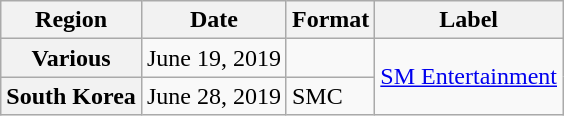<table class="wikitable plainrowheaders">
<tr>
<th>Region</th>
<th>Date</th>
<th>Format</th>
<th>Label</th>
</tr>
<tr>
<th scope="row">Various</th>
<td>June 19, 2019</td>
<td></td>
<td rowspan="2"><a href='#'>SM Entertainment</a></td>
</tr>
<tr>
<th scope="row">South Korea</th>
<td>June 28, 2019</td>
<td>SMC</td>
</tr>
</table>
